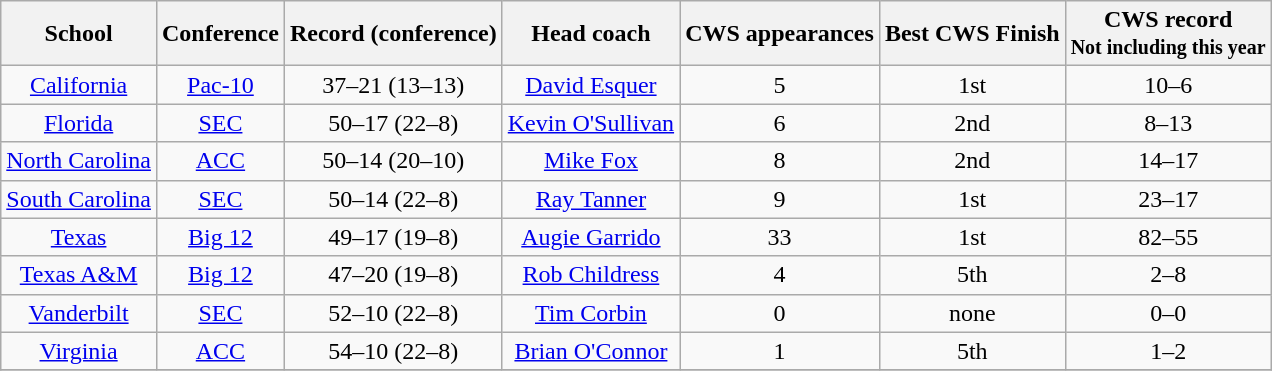<table class="wikitable" style=text-align:center>
<tr>
<th>School</th>
<th>Conference</th>
<th>Record (conference)</th>
<th>Head coach</th>
<th>CWS appearances</th>
<th>Best CWS Finish</th>
<th>CWS record<br><small>Not including this year</small></th>
</tr>
<tr>
<td><a href='#'>California</a></td>
<td><a href='#'>Pac-10</a></td>
<td>37–21 (13–13)</td>
<td><a href='#'>David Esquer</a></td>
<td>5<br></td>
<td>1st<br></td>
<td>10–6</td>
</tr>
<tr>
<td><a href='#'>Florida</a></td>
<td><a href='#'>SEC</a></td>
<td>50–17 (22–8)</td>
<td><a href='#'>Kevin O'Sullivan</a></td>
<td>6<br></td>
<td>2nd<br></td>
<td>8–13</td>
</tr>
<tr>
<td><a href='#'>North Carolina</a></td>
<td><a href='#'>ACC</a></td>
<td>50–14 (20–10)</td>
<td><a href='#'>Mike Fox</a></td>
<td>8<br></td>
<td>2nd<br></td>
<td>14–17</td>
</tr>
<tr>
<td><a href='#'>South Carolina</a></td>
<td><a href='#'>SEC</a></td>
<td>50–14 (22–8)</td>
<td><a href='#'>Ray Tanner</a></td>
<td>9<br></td>
<td>1st<br></td>
<td>23–17</td>
</tr>
<tr>
<td><a href='#'>Texas</a></td>
<td><a href='#'>Big 12</a></td>
<td>49–17 (19–8)</td>
<td><a href='#'>Augie Garrido</a></td>
<td>33<br></td>
<td>1st<br></td>
<td>82–55</td>
</tr>
<tr>
<td><a href='#'>Texas A&M</a></td>
<td><a href='#'>Big 12</a></td>
<td>47–20 (19–8)</td>
<td><a href='#'>Rob Childress</a></td>
<td>4<br></td>
<td>5th<br></td>
<td>2–8</td>
</tr>
<tr>
<td><a href='#'>Vanderbilt</a></td>
<td><a href='#'>SEC</a></td>
<td>52–10 (22–8)</td>
<td><a href='#'>Tim Corbin</a></td>
<td>0<br></td>
<td>none</td>
<td>0–0</td>
</tr>
<tr>
<td><a href='#'>Virginia</a></td>
<td><a href='#'>ACC</a></td>
<td>54–10 (22–8)</td>
<td><a href='#'>Brian O'Connor</a></td>
<td>1<br></td>
<td>5th<br></td>
<td>1–2</td>
</tr>
<tr>
</tr>
</table>
